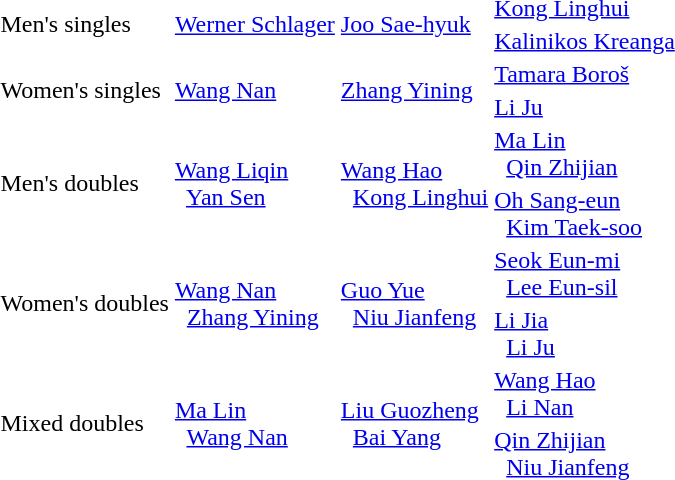<table>
<tr>
<td rowspan=2>Men's singles<br></td>
<td rowspan=2> <a href='#'>Werner Schlager</a></td>
<td rowspan=2> <a href='#'>Joo Sae-hyuk</a></td>
<td> <a href='#'>Kong Linghui</a></td>
</tr>
<tr>
<td> <a href='#'>Kalinikos Kreanga</a></td>
</tr>
<tr>
<td rowspan=2>Women's singles<br></td>
<td rowspan=2> <a href='#'>Wang Nan</a></td>
<td rowspan=2> <a href='#'>Zhang Yining</a></td>
<td> <a href='#'>Tamara Boroš</a></td>
</tr>
<tr>
<td> <a href='#'>Li Ju</a></td>
</tr>
<tr>
<td rowspan=2>Men's doubles<br></td>
<td rowspan=2> <a href='#'>Wang Liqin</a><br>  <a href='#'>Yan Sen</a></td>
<td rowspan=2> <a href='#'>Wang Hao</a><br>  <a href='#'>Kong Linghui</a></td>
<td> <a href='#'>Ma Lin</a><br>  <a href='#'>Qin Zhijian</a></td>
</tr>
<tr>
<td> <a href='#'>Oh Sang-eun</a><br>  <a href='#'>Kim Taek-soo</a></td>
</tr>
<tr>
<td rowspan=2>Women's doubles<br></td>
<td rowspan=2> <a href='#'>Wang Nan</a><br>  <a href='#'>Zhang Yining</a></td>
<td rowspan=2> <a href='#'>Guo Yue</a><br>  <a href='#'>Niu Jianfeng</a></td>
<td> <a href='#'>Seok Eun-mi</a><br>  <a href='#'>Lee Eun-sil</a></td>
</tr>
<tr>
<td> <a href='#'>Li Jia</a><br>  <a href='#'>Li Ju</a></td>
</tr>
<tr>
<td rowspan=2>Mixed doubles<br></td>
<td rowspan=2> <a href='#'>Ma Lin</a><br>  <a href='#'>Wang Nan</a></td>
<td rowspan=2> <a href='#'>Liu Guozheng</a><br>  <a href='#'>Bai Yang</a></td>
<td> <a href='#'>Wang Hao</a><br>  <a href='#'>Li Nan</a></td>
</tr>
<tr>
<td> <a href='#'>Qin Zhijian</a><br>  <a href='#'>Niu Jianfeng</a></td>
</tr>
</table>
